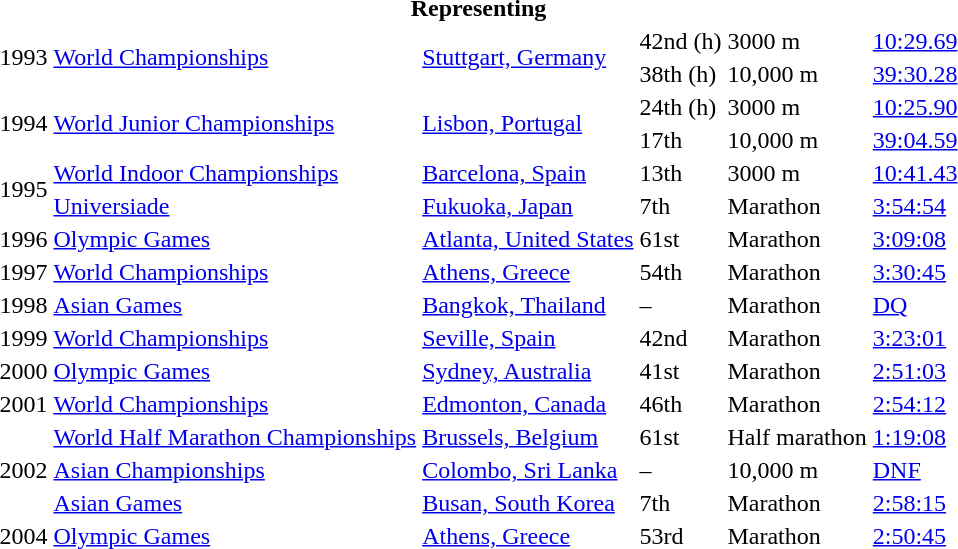<table>
<tr>
<th colspan="6">Representing </th>
</tr>
<tr>
<td rowspan=2>1993</td>
<td rowspan=2><a href='#'>World Championships</a></td>
<td rowspan=2><a href='#'>Stuttgart, Germany</a></td>
<td>42nd (h)</td>
<td>3000 m</td>
<td><a href='#'>10:29.69</a></td>
</tr>
<tr>
<td>38th (h)</td>
<td>10,000 m</td>
<td><a href='#'>39:30.28</a></td>
</tr>
<tr>
<td rowspan=2>1994</td>
<td rowspan=2><a href='#'>World Junior Championships</a></td>
<td rowspan=2><a href='#'>Lisbon, Portugal</a></td>
<td>24th (h)</td>
<td>3000 m</td>
<td><a href='#'>10:25.90</a></td>
</tr>
<tr>
<td>17th</td>
<td>10,000 m</td>
<td><a href='#'>39:04.59</a></td>
</tr>
<tr>
<td rowspan=2>1995</td>
<td><a href='#'>World Indoor Championships</a></td>
<td><a href='#'>Barcelona, Spain</a></td>
<td>13th</td>
<td>3000 m</td>
<td><a href='#'>10:41.43</a></td>
</tr>
<tr>
<td><a href='#'>Universiade</a></td>
<td><a href='#'>Fukuoka, Japan</a></td>
<td>7th</td>
<td>Marathon</td>
<td><a href='#'>3:54:54</a></td>
</tr>
<tr>
<td>1996</td>
<td><a href='#'>Olympic Games</a></td>
<td><a href='#'>Atlanta, United States</a></td>
<td>61st</td>
<td>Marathon</td>
<td><a href='#'>3:09:08</a></td>
</tr>
<tr>
<td>1997</td>
<td><a href='#'>World Championships</a></td>
<td><a href='#'>Athens, Greece</a></td>
<td>54th</td>
<td>Marathon</td>
<td><a href='#'>3:30:45</a></td>
</tr>
<tr>
<td>1998</td>
<td><a href='#'>Asian Games</a></td>
<td><a href='#'>Bangkok, Thailand</a></td>
<td>–</td>
<td>Marathon</td>
<td><a href='#'>DQ</a></td>
</tr>
<tr>
<td>1999</td>
<td><a href='#'>World Championships</a></td>
<td><a href='#'>Seville, Spain</a></td>
<td>42nd</td>
<td>Marathon</td>
<td><a href='#'>3:23:01</a></td>
</tr>
<tr>
<td>2000</td>
<td><a href='#'>Olympic Games</a></td>
<td><a href='#'>Sydney, Australia</a></td>
<td>41st</td>
<td>Marathon</td>
<td><a href='#'>2:51:03</a></td>
</tr>
<tr>
<td>2001</td>
<td><a href='#'>World Championships</a></td>
<td><a href='#'>Edmonton, Canada</a></td>
<td>46th</td>
<td>Marathon</td>
<td><a href='#'>2:54:12</a></td>
</tr>
<tr>
<td rowspan=3>2002</td>
<td><a href='#'>World Half Marathon Championships</a></td>
<td><a href='#'>Brussels, Belgium</a></td>
<td>61st</td>
<td>Half marathon</td>
<td><a href='#'>1:19:08</a></td>
</tr>
<tr>
<td><a href='#'>Asian Championships</a></td>
<td><a href='#'>Colombo, Sri Lanka</a></td>
<td>–</td>
<td>10,000 m</td>
<td><a href='#'>DNF</a></td>
</tr>
<tr>
<td><a href='#'>Asian Games</a></td>
<td><a href='#'>Busan, South Korea</a></td>
<td>7th</td>
<td>Marathon</td>
<td><a href='#'>2:58:15</a></td>
</tr>
<tr>
<td>2004</td>
<td><a href='#'>Olympic Games</a></td>
<td><a href='#'>Athens, Greece</a></td>
<td>53rd</td>
<td>Marathon</td>
<td><a href='#'>2:50:45</a></td>
</tr>
</table>
